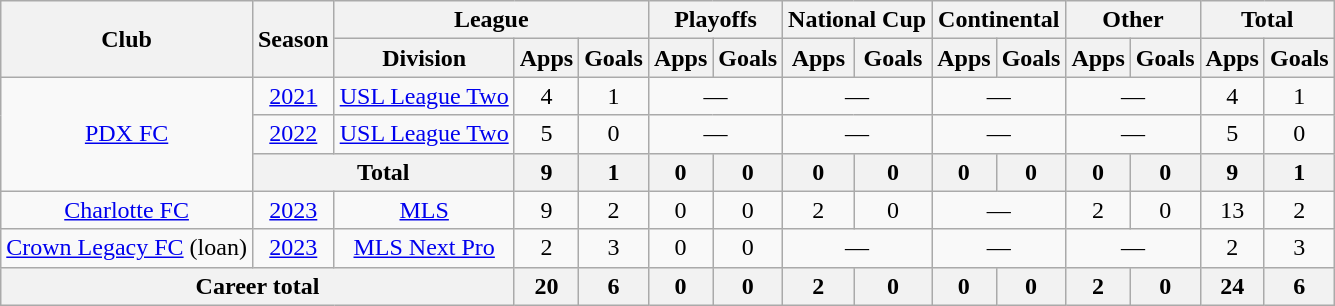<table class=wikitable style="text-align: center;">
<tr>
<th rowspan=2>Club</th>
<th rowspan=2>Season</th>
<th colspan=3>League</th>
<th colspan=2>Playoffs</th>
<th colspan=2>National Cup</th>
<th colspan=2>Continental</th>
<th colspan=2>Other</th>
<th colspan=2>Total</th>
</tr>
<tr>
<th>Division</th>
<th>Apps</th>
<th>Goals</th>
<th>Apps</th>
<th>Goals</th>
<th>Apps</th>
<th>Goals</th>
<th>Apps</th>
<th>Goals</th>
<th>Apps</th>
<th>Goals</th>
<th>Apps</th>
<th>Goals</th>
</tr>
<tr>
<td rowspan=3><a href='#'>PDX FC</a></td>
<td><a href='#'>2021</a></td>
<td><a href='#'>USL League Two</a></td>
<td>4</td>
<td>1</td>
<td colspan=2>—</td>
<td colspan=2>—</td>
<td colspan=2>—</td>
<td colspan=2>—</td>
<td>4</td>
<td>1</td>
</tr>
<tr>
<td><a href='#'>2022</a></td>
<td><a href='#'>USL League Two</a></td>
<td>5</td>
<td>0</td>
<td colspan=2>—</td>
<td colspan=2>—</td>
<td colspan=2>—</td>
<td colspan=2>—</td>
<td>5</td>
<td>0</td>
</tr>
<tr>
<th colspan=2>Total</th>
<th>9</th>
<th>1</th>
<th>0</th>
<th>0</th>
<th>0</th>
<th>0</th>
<th>0</th>
<th>0</th>
<th>0</th>
<th>0</th>
<th>9</th>
<th>1</th>
</tr>
<tr>
<td><a href='#'>Charlotte FC</a></td>
<td><a href='#'>2023</a></td>
<td><a href='#'>MLS</a></td>
<td>9</td>
<td>2</td>
<td>0</td>
<td>0</td>
<td>2</td>
<td>0</td>
<td colspan=2>—</td>
<td>2</td>
<td>0</td>
<td>13</td>
<td>2</td>
</tr>
<tr>
<td><a href='#'>Crown Legacy FC</a> (loan)</td>
<td><a href='#'>2023</a></td>
<td><a href='#'>MLS Next Pro</a></td>
<td>2</td>
<td>3</td>
<td>0</td>
<td>0</td>
<td colspan=2>—</td>
<td colspan=2>—</td>
<td colspan=2>—</td>
<td>2</td>
<td>3</td>
</tr>
<tr>
<th colspan=3>Career total</th>
<th>20</th>
<th>6</th>
<th>0</th>
<th>0</th>
<th>2</th>
<th>0</th>
<th>0</th>
<th>0</th>
<th>2</th>
<th>0</th>
<th>24</th>
<th>6</th>
</tr>
</table>
